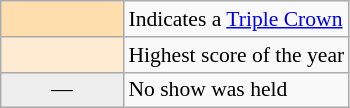<table class="wikitable" style="font-size:90%">
<tr>
<td width="75px" style="background:#FFDEAD"></td>
<td>Indicates a <a href='#'>Triple Crown</a></td>
</tr>
<tr>
<td width="75px" style="background:#FFEBD2"></td>
<td>Highest score of the year</td>
</tr>
<tr>
<td width="75px" style="background:#eee; text-align:center">—</td>
<td>No show was held</td>
</tr>
</table>
